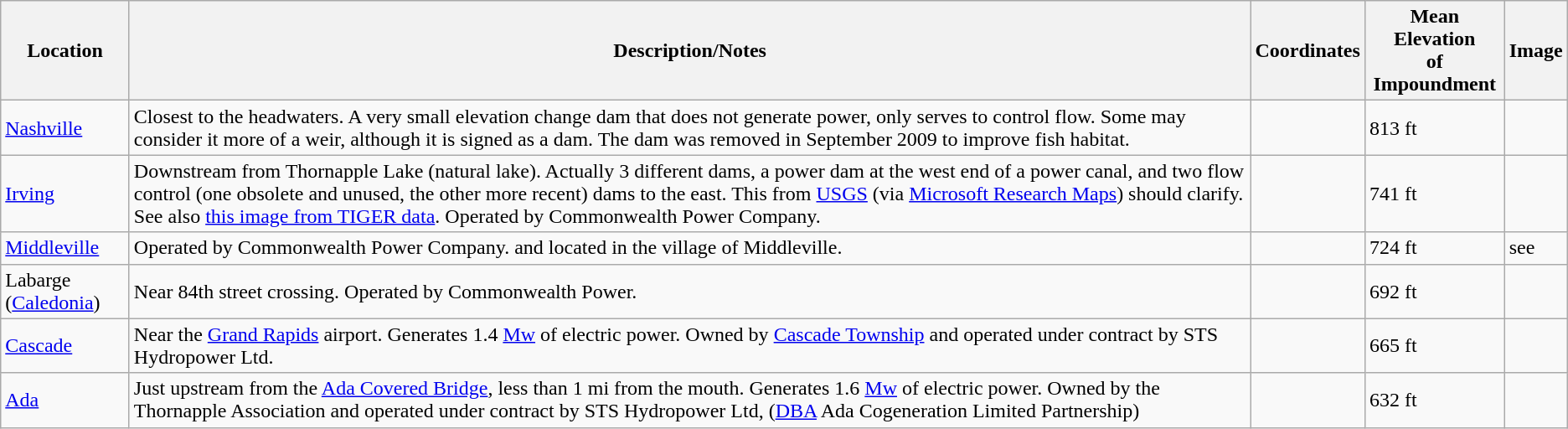<table Class="wikitable">
<tr>
<th>Location</th>
<th>Description/Notes</th>
<th>Coordinates</th>
<th>Mean Elevation<br>of Impoundment</th>
<th>Image</th>
</tr>
<tr>
<td><a href='#'>Nashville</a></td>
<td>Closest to the headwaters. A very small elevation change dam that does not generate power, only serves to control flow. Some may consider it more of a weir, although it is signed as a dam. The dam was removed in September 2009 to improve fish habitat.</td>
<td></td>
<td>813 ft</td>
<td></td>
</tr>
<tr>
<td><a href='#'>Irving</a></td>
<td>Downstream from Thornapple Lake (natural lake). Actually 3 different dams, a power dam at the west end of a power canal, and two flow control (one obsolete and unused, the other more recent) dams to the east. This  from <a href='#'>USGS</a> (via <a href='#'>Microsoft Research Maps</a>) should clarify. See also <a href='#'>this image from TIGER data</a>. Operated by Commonwealth Power Company.</td>
<td></td>
<td>741 ft</td>
<td></td>
</tr>
<tr>
<td><a href='#'>Middleville</a></td>
<td>Operated by Commonwealth Power Company. and located in the village of Middleville.</td>
<td></td>
<td>724 ft</td>
<td>see </td>
</tr>
<tr>
<td>Labarge (<a href='#'>Caledonia</a>)</td>
<td>Near 84th street crossing. Operated by Commonwealth Power.</td>
<td></td>
<td>692 ft</td>
<td></td>
</tr>
<tr>
<td><a href='#'>Cascade</a></td>
<td>Near the <a href='#'>Grand Rapids</a> airport. Generates 1.4 <a href='#'>Mw</a> of electric power. Owned by <a href='#'>Cascade Township</a> and operated under contract by STS Hydropower Ltd.</td>
<td></td>
<td>665 ft</td>
<td></td>
</tr>
<tr>
<td><a href='#'>Ada</a></td>
<td>Just upstream from the <a href='#'>Ada Covered Bridge</a>, less than 1 mi from the mouth. Generates 1.6 <a href='#'>Mw</a> of electric power. Owned by the Thornapple Association and operated under contract by STS Hydropower Ltd, (<a href='#'>DBA</a> Ada Cogeneration Limited Partnership)</td>
<td></td>
<td>632 ft</td>
<td></td>
</tr>
</table>
